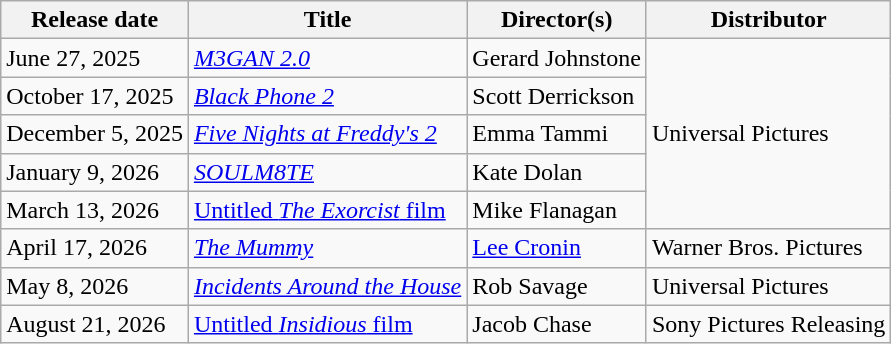<table class="wikitable sortable">
<tr>
<th scope="col">Release date</th>
<th>Title</th>
<th>Director(s)</th>
<th>Distributor</th>
</tr>
<tr>
<td>June 27, 2025</td>
<td><em><a href='#'>M3GAN 2.0</a></em></td>
<td>Gerard Johnstone</td>
<td rowspan="5">Universal Pictures</td>
</tr>
<tr>
<td>October 17, 2025</td>
<td><em><a href='#'>Black Phone 2</a></em></td>
<td>Scott Derrickson</td>
</tr>
<tr>
<td>December 5, 2025</td>
<td><em><a href='#'>Five Nights at Freddy's 2</a></em></td>
<td>Emma Tammi</td>
</tr>
<tr>
<td>January 9, 2026</td>
<td><em><a href='#'>SOULM8TE</a></em></td>
<td>Kate Dolan</td>
</tr>
<tr>
<td>March 13, 2026</td>
<td><a href='#'>Untitled <em>The Exorcist</em> film</a></td>
<td>Mike Flanagan</td>
</tr>
<tr>
<td>April 17, 2026</td>
<td><em><a href='#'>The Mummy</a></em></td>
<td><a href='#'>Lee Cronin</a></td>
<td>Warner Bros. Pictures</td>
</tr>
<tr>
<td>May 8, 2026</td>
<td><em><a href='#'>Incidents Around the House</a></em></td>
<td>Rob Savage</td>
<td>Universal Pictures</td>
</tr>
<tr>
<td>August 21, 2026</td>
<td><a href='#'>Untitled <em>Insidious</em> film</a></td>
<td>Jacob Chase</td>
<td>Sony Pictures Releasing</td>
</tr>
</table>
